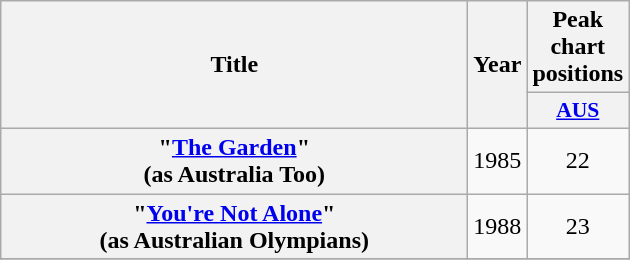<table class="wikitable plainrowheaders" style="text-align:center;" border="1">
<tr>
<th scope="col" rowspan="2" style="width:19em;">Title</th>
<th scope="col" rowspan="2" style="width:1em;">Year</th>
<th scope="col" colspan="1">Peak chart positions</th>
</tr>
<tr>
<th scope="col" style="width:3em;font-size:90%;"><a href='#'>AUS</a><br></th>
</tr>
<tr>
<th scope="row">"<a href='#'>The Garden</a>"<br><span>(as Australia Too)</span></th>
<td>1985</td>
<td>22</td>
</tr>
<tr>
<th scope="row">"<a href='#'>You're Not Alone</a>"<br><span>(as Australian Olympians)</span></th>
<td>1988</td>
<td>23</td>
</tr>
<tr>
</tr>
</table>
